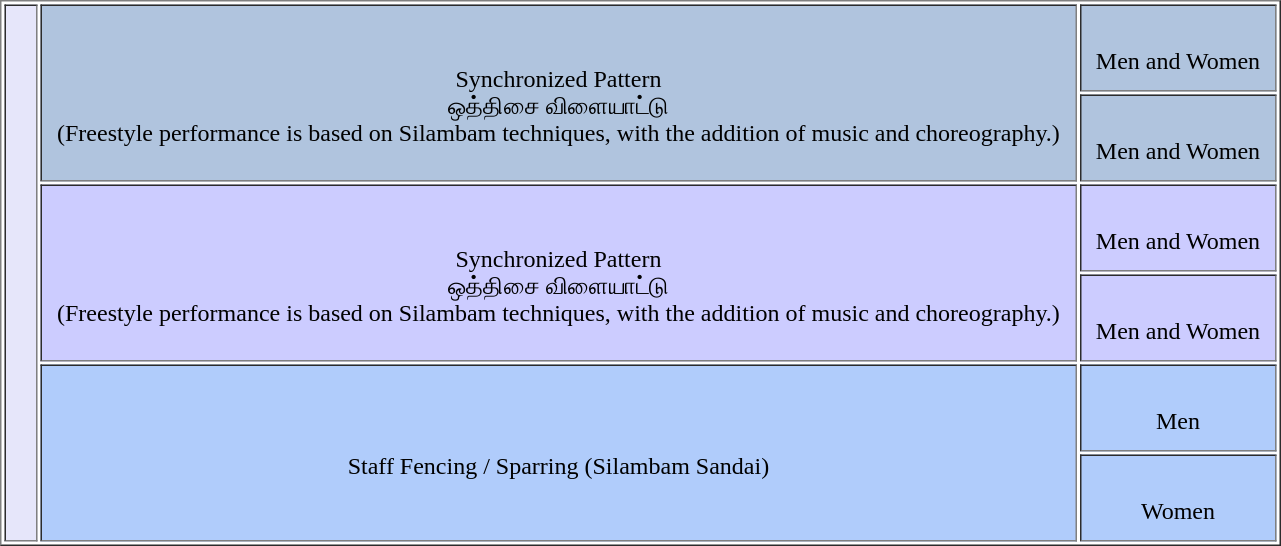<table border="1" cellpadding="10" cellspacing="2">
<tr>
<td rowspan="6"  style="text-align:center; background:lavender;"></td>
<td rowspan="2"  style="text-align:center; background:#b0c4de;"><br>Synchronized Pattern<br>ஒத்திசை விளையாட்டு<br>(Freestyle performance is based on Silambam techniques, with the addition of music and choreography.)</td>
<td style="text-align:center; background:#b0c4de;"><br>Men and Women</td>
</tr>
<tr>
<td style="text-align:center; background:#b0c4de;"><br>Men and Women</td>
</tr>
<tr>
<td rowspan="2"  style="text-align:center; background:#ccf;"><br>Synchronized Pattern<br>ஒத்திசை விளையாட்டு<br>(Freestyle performance is based on Silambam techniques, with the addition of music and choreography.)</td>
<td style="text-align:center; background:#ccf;"><br>Men and Women</td>
</tr>
<tr>
<td style="text-align:center; background:#ccf;"><br>Men and Women</td>
</tr>
<tr>
<td rowspan="2"  style="text-align:center; background:#b0ccfb;"><br>Staff Fencing / Sparring (Silambam Sandai)</td>
<td style="text-align:center; background:#b0ccfb;"><br>Men</td>
</tr>
<tr>
<td style="text-align:center; background:#b0ccfb;"><br>Women</td>
</tr>
</table>
